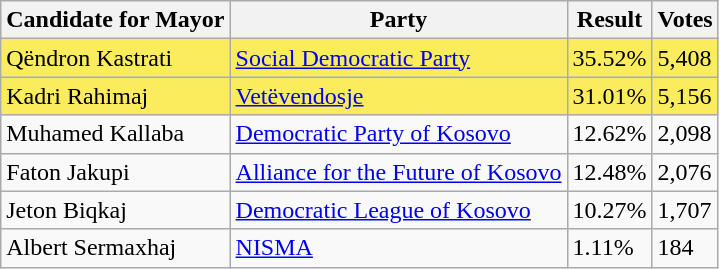<table class=wikitable>
<tr>
<th>Candidate for Mayor</th>
<th>Party</th>
<th>Result</th>
<th>Votes</th>
</tr>
<tr>
<td style="background:#FBEC5D;">Qëndron Kastrati</td>
<td style="background:#FBEC5D;"><a href='#'>Social Democratic Party</a></td>
<td style="background:#FBEC5D;">35.52%</td>
<td style="background:#FBEC5D;">5,408</td>
</tr>
<tr>
<td style="background:#FBEC5D;">Kadri Rahimaj</td>
<td style="background:#FBEC5D;"><a href='#'>Vetëvendosje</a></td>
<td style="background:#FBEC5D;">31.01%</td>
<td style="background:#FBEC5D;">5,156</td>
</tr>
<tr>
<td>Muhamed Kallaba</td>
<td><a href='#'>Democratic Party of Kosovo</a></td>
<td>12.62%</td>
<td>2,098</td>
</tr>
<tr>
<td>Faton Jakupi</td>
<td><a href='#'>Alliance for the Future of Kosovo</a></td>
<td>12.48%</td>
<td>2,076</td>
</tr>
<tr>
<td>Jeton Biqkaj</td>
<td><a href='#'>Democratic League of Kosovo</a></td>
<td>10.27%</td>
<td>1,707</td>
</tr>
<tr>
<td>Albert Sermaxhaj</td>
<td><a href='#'>NISMA</a></td>
<td>1.11%</td>
<td>184</td>
</tr>
</table>
